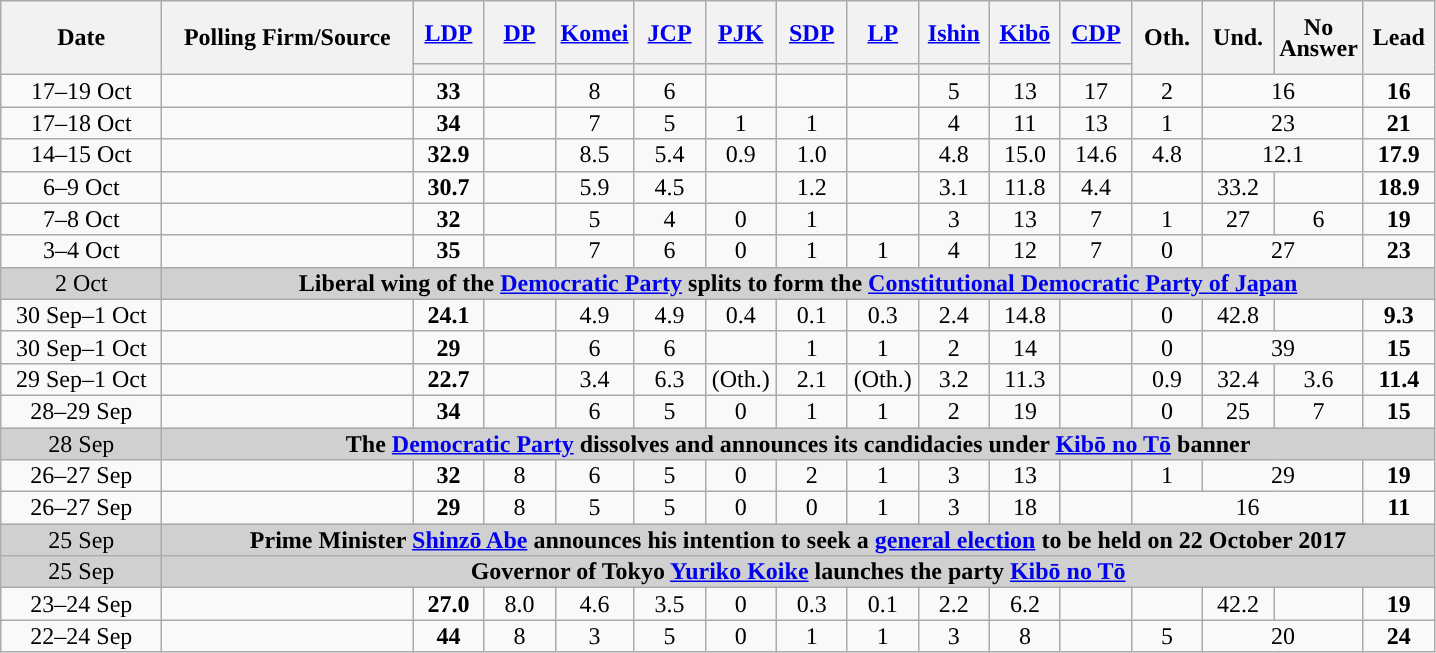<table class="wikitable collapsible collapsed" style="text-align:center;font-size:100%;line-height:14px">
<tr style="height:42px;">
<th style="width:100px;" rowspan="2">Date</th>
<th style="width:160px;" rowspan="2">Polling Firm/Source</th>
<th style="width:40px;"><a href='#'>LDP</a></th>
<th style="width:40px;"><a href='#'>DP</a></th>
<th style="width:40px;"><a href='#'>Komei</a></th>
<th style="width:40px;"><a href='#'>JCP</a></th>
<th style="width:40px;"><a href='#'>PJK</a></th>
<th style="width:40px;"><a href='#'>SDP</a></th>
<th style="width:40px;"><a href='#'>LP</a></th>
<th style="width:40px;"><a href='#'>Ishin</a></th>
<th style="width:40px;"><a href='#'>Kibō</a></th>
<th style="width:40px;"><a href='#'>CDP</a></th>
<th style="width:40px;" rowspan="2">Oth.</th>
<th style="width:40px;" rowspan="2">Und.</th>
<th style="width:40px;" rowspan="2">No<br>Answer</th>
<th style="width:40px;" rowspan="2">Lead</th>
</tr>
<tr>
<th style="color:inherit;background:"></th>
<th style="color:inherit;background:"></th>
<th style="color:inherit;background:"></th>
<th style="color:inherit;background:"></th>
<th style="color:inherit;background:"></th>
<th style="color:inherit;background:"></th>
<th style="color:inherit;background:"></th>
<th style="color:inherit;background:"></th>
<th style="color:inherit;background:"></th>
<th style="color:inherit;background:"></th>
</tr>
<tr>
<td>17–19 Oct</td>
<td></td>
<td><strong>33</strong></td>
<td></td>
<td>8</td>
<td>6</td>
<td></td>
<td></td>
<td></td>
<td>5</td>
<td>13</td>
<td>17</td>
<td>2</td>
<td colspan=2>16</td>
<td style="background:"><strong>16</strong></td>
</tr>
<tr>
<td>17–18 Oct</td>
<td></td>
<td><strong>34</strong></td>
<td></td>
<td>7</td>
<td>5</td>
<td>1</td>
<td>1</td>
<td></td>
<td>4</td>
<td>11</td>
<td>13</td>
<td>1</td>
<td colspan=2>23</td>
<td style="background:"><strong>21</strong></td>
</tr>
<tr>
<td>14–15 Oct</td>
<td></td>
<td><strong>32.9</strong></td>
<td></td>
<td>8.5</td>
<td>5.4</td>
<td>0.9</td>
<td>1.0</td>
<td></td>
<td>4.8</td>
<td>15.0</td>
<td>14.6</td>
<td>4.8</td>
<td colspan=2>12.1</td>
<td style="background:"><strong>17.9</strong></td>
</tr>
<tr>
<td>6–9 Oct</td>
<td> </td>
<td><strong>30.7</strong></td>
<td></td>
<td>5.9</td>
<td>4.5</td>
<td></td>
<td>1.2</td>
<td></td>
<td>3.1</td>
<td>11.8</td>
<td>4.4</td>
<td></td>
<td>33.2</td>
<td></td>
<td style="background:"><strong>18.9</strong></td>
</tr>
<tr>
<td>7–8 Oct</td>
<td></td>
<td><strong>32</strong></td>
<td></td>
<td>5</td>
<td>4</td>
<td>0</td>
<td>1</td>
<td></td>
<td>3</td>
<td>13</td>
<td>7</td>
<td>1</td>
<td>27</td>
<td>6</td>
<td style="background:"><strong>19</strong></td>
</tr>
<tr>
<td>3–4 Oct</td>
<td></td>
<td><strong>35</strong></td>
<td></td>
<td>7</td>
<td>6</td>
<td>0</td>
<td>1</td>
<td>1</td>
<td>4</td>
<td>12</td>
<td>7</td>
<td>0</td>
<td colspan=2>27</td>
<td style="background:"><strong>23</strong></td>
</tr>
<tr style="background:#D0D0D0; color:black">
<td>2 Oct</td>
<td colspan="15"><strong>Liberal wing of the <a href='#'>Democratic Party</a> splits to form the <a href='#'>Constitutional Democratic Party of Japan</a></strong></td>
</tr>
<tr>
<td>30 Sep–1 Oct</td>
<td></td>
<td><strong>24.1</strong></td>
<td></td>
<td>4.9</td>
<td>4.9</td>
<td>0.4</td>
<td>0.1</td>
<td>0.3</td>
<td>2.4</td>
<td>14.8</td>
<td></td>
<td>0</td>
<td>42.8</td>
<td></td>
<td style="background:"><strong>9.3</strong></td>
</tr>
<tr>
<td>30 Sep–1 Oct</td>
<td> </td>
<td><strong>29</strong></td>
<td></td>
<td>6</td>
<td>6</td>
<td></td>
<td>1</td>
<td>1</td>
<td>2</td>
<td>14</td>
<td></td>
<td>0</td>
<td colspan=2>39</td>
<td style="background:"><strong>15</strong></td>
</tr>
<tr>
<td>29 Sep–1 Oct</td>
<td></td>
<td><strong>22.7</strong></td>
<td></td>
<td>3.4</td>
<td>6.3</td>
<td>(Oth.)</td>
<td>2.1</td>
<td>(Oth.)</td>
<td>3.2</td>
<td>11.3</td>
<td></td>
<td>0.9</td>
<td>32.4</td>
<td>3.6</td>
<td style="background:"><strong>11.4</strong></td>
</tr>
<tr>
<td>28–29 Sep</td>
<td></td>
<td><strong>34</strong></td>
<td></td>
<td>6</td>
<td>5</td>
<td>0</td>
<td>1</td>
<td>1</td>
<td>2</td>
<td>19</td>
<td></td>
<td>0</td>
<td>25</td>
<td>7</td>
<td style="background:"><strong>15</strong></td>
</tr>
<tr style="background:#D0D0D0; color:black">
<td>28 Sep</td>
<td colspan="15"><strong>The <a href='#'>Democratic Party</a> dissolves and announces its candidacies under <a href='#'>Kibō no Tō</a> banner</strong></td>
</tr>
<tr>
<td>26–27 Sep</td>
<td></td>
<td><strong>32</strong></td>
<td>8</td>
<td>6</td>
<td>5</td>
<td>0</td>
<td>2</td>
<td>1</td>
<td>3</td>
<td>13</td>
<td></td>
<td>1</td>
<td colspan=2>29</td>
<td style="background:"><strong>19</strong></td>
</tr>
<tr>
<td>26–27 Sep</td>
<td> </td>
<td><strong>29</strong></td>
<td>8</td>
<td>5</td>
<td>5</td>
<td>0</td>
<td>0</td>
<td>1</td>
<td>3</td>
<td>18</td>
<td></td>
<td colspan=3>16</td>
<td style="background:"><strong>11</strong></td>
</tr>
<tr style="background:#D0D0D0; color:black">
<td>25 Sep</td>
<td colspan="15"><strong>Prime Minister <a href='#'>Shinzō Abe</a></strong> <strong>announces his intention to seek a <a href='#'>general election</a> to be held on 22 October 2017</strong></td>
</tr>
<tr style="background:#D0D0D0; color:black">
<td>25 Sep</td>
<td colspan="15"><strong>Governor of Tokyo <a href='#'>Yuriko Koike</a> launches the party <a href='#'>Kibō no Tō</a></strong></td>
</tr>
<tr>
<td>23–24 Sep</td>
<td></td>
<td><strong>27.0</strong></td>
<td>8.0</td>
<td>4.6</td>
<td>3.5</td>
<td>0</td>
<td>0.3</td>
<td>0.1</td>
<td>2.2</td>
<td>6.2</td>
<td></td>
<td></td>
<td>42.2</td>
<td></td>
<td style="background:"><strong>19</strong></td>
</tr>
<tr>
<td>22–24 Sep</td>
<td></td>
<td><strong>44</strong></td>
<td>8</td>
<td>3</td>
<td>5</td>
<td>0</td>
<td>1</td>
<td>1</td>
<td>3</td>
<td>8</td>
<td></td>
<td>5</td>
<td colspan=2>20</td>
<td style="background:"><strong>24</strong></td>
</tr>
</table>
